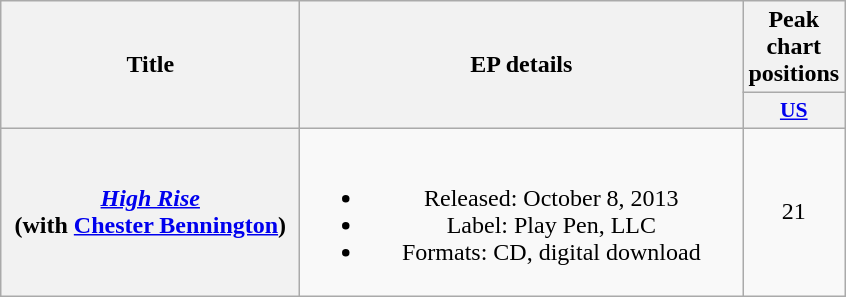<table class="wikitable plainrowheaders" style="text-align:center;">
<tr>
<th scope="col" rowspan="2" style="width:12em;">Title</th>
<th scope="col" rowspan="2" style="width:18em;">EP details</th>
<th scope="col">Peak chart positions</th>
</tr>
<tr>
<th scope="col" style="width:3em;font-size:90%;"><a href='#'>US</a><br></th>
</tr>
<tr>
<th scope="row"><em><a href='#'>High Rise</a></em><br><span>(with <a href='#'>Chester Bennington</a>)</span></th>
<td><br><ul><li>Released: October 8, 2013</li><li>Label: Play Pen, LLC</li><li>Formats: CD, digital download</li></ul></td>
<td>21</td>
</tr>
</table>
